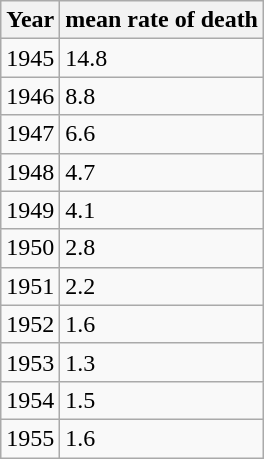<table class="wikitable">
<tr>
<th>Year</th>
<th>mean rate of death</th>
</tr>
<tr>
<td>1945</td>
<td>14.8</td>
</tr>
<tr>
<td>1946</td>
<td>8.8</td>
</tr>
<tr>
<td>1947</td>
<td>6.6</td>
</tr>
<tr>
<td>1948</td>
<td>4.7</td>
</tr>
<tr>
<td>1949</td>
<td>4.1</td>
</tr>
<tr>
<td>1950</td>
<td>2.8</td>
</tr>
<tr>
<td>1951</td>
<td>2.2</td>
</tr>
<tr>
<td>1952</td>
<td>1.6</td>
</tr>
<tr>
<td>1953</td>
<td>1.3</td>
</tr>
<tr>
<td>1954</td>
<td>1.5</td>
</tr>
<tr>
<td>1955</td>
<td>1.6</td>
</tr>
</table>
